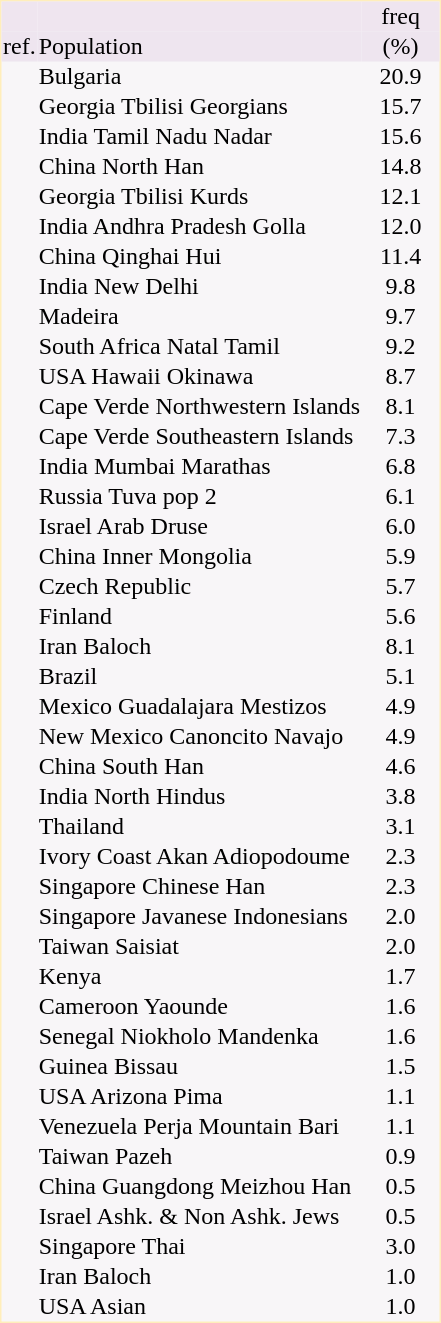<table border="0"   cellspacing="0" cellpadding="1" align="left"   style="text-align:center; margin-right: 3em;  border:1px #ffeebb solid;   background:#f8f6f8; ">
<tr style="background:#efe5ef">
<td></td>
<td></td>
<td>freq</td>
</tr>
<tr style="background:#eee5ef">
<td>ref.</td>
<td align="left">Population</td>
<td style="width:50px">(%)</td>
</tr>
<tr>
<td></td>
<td align="left">Bulgaria</td>
<td>20.9</td>
</tr>
<tr>
<td></td>
<td align="left">Georgia Tbilisi Georgians</td>
<td>15.7</td>
</tr>
<tr>
<td></td>
<td align="left">India Tamil Nadu Nadar</td>
<td>15.6</td>
</tr>
<tr>
<td></td>
<td align="left">China North Han</td>
<td>14.8</td>
</tr>
<tr>
<td></td>
<td align="left">Georgia Tbilisi Kurds</td>
<td>12.1</td>
</tr>
<tr>
<td></td>
<td align="left">India Andhra Pradesh Golla</td>
<td>12.0</td>
</tr>
<tr>
<td></td>
<td align="left">China Qinghai Hui</td>
<td>11.4</td>
</tr>
<tr>
<td></td>
<td align="left">India New Delhi</td>
<td>9.8</td>
</tr>
<tr>
<td></td>
<td align="left">Madeira</td>
<td>9.7</td>
</tr>
<tr>
<td></td>
<td align="left">South Africa Natal Tamil</td>
<td>9.2</td>
</tr>
<tr>
<td></td>
<td align="left">USA Hawaii Okinawa</td>
<td>8.7</td>
</tr>
<tr>
<td></td>
<td align="left">Cape Verde Northwestern Islands</td>
<td>8.1</td>
</tr>
<tr>
<td></td>
<td align="left">Cape Verde Southeastern Islands</td>
<td>7.3</td>
</tr>
<tr>
<td></td>
<td align="left">India Mumbai Marathas</td>
<td>6.8</td>
</tr>
<tr>
<td></td>
<td align="left">Russia Tuva pop 2</td>
<td>6.1</td>
</tr>
<tr>
<td></td>
<td align="left">Israel Arab Druse</td>
<td>6.0</td>
</tr>
<tr>
<td></td>
<td align="left">China Inner Mongolia</td>
<td>5.9</td>
</tr>
<tr>
<td></td>
<td align="left">Czech Republic</td>
<td>5.7</td>
</tr>
<tr>
<td></td>
<td align="left">Finland</td>
<td>5.6</td>
</tr>
<tr>
<td></td>
<td align="left">Iran Baloch</td>
<td>8.1</td>
</tr>
<tr>
<td></td>
<td align="left">Brazil</td>
<td>5.1</td>
</tr>
<tr>
<td></td>
<td align="left">Mexico Guadalajara Mestizos</td>
<td>4.9</td>
</tr>
<tr>
<td></td>
<td align="left">New Mexico Canoncito Navajo</td>
<td>4.9</td>
</tr>
<tr>
<td></td>
<td align="left">China South Han</td>
<td>4.6</td>
</tr>
<tr>
<td></td>
<td align="left">India North Hindus</td>
<td>3.8</td>
</tr>
<tr>
<td></td>
<td align="left">Thailand</td>
<td>3.1</td>
</tr>
<tr>
<td></td>
<td align="left">Ivory Coast Akan Adiopodoume</td>
<td>2.3</td>
</tr>
<tr>
<td></td>
<td align="left">Singapore Chinese Han</td>
<td>2.3</td>
</tr>
<tr>
<td></td>
<td align="left">Singapore Javanese Indonesians</td>
<td>2.0</td>
</tr>
<tr>
<td></td>
<td align="left">Taiwan Saisiat</td>
<td>2.0</td>
</tr>
<tr>
<td></td>
<td align="left">Kenya</td>
<td>1.7</td>
</tr>
<tr>
<td></td>
<td align="left">Cameroon Yaounde</td>
<td>1.6</td>
</tr>
<tr>
<td></td>
<td align="left">Senegal Niokholo Mandenka</td>
<td>1.6</td>
</tr>
<tr>
<td></td>
<td align="left">Guinea Bissau</td>
<td>1.5</td>
</tr>
<tr>
<td></td>
<td align="left">USA Arizona Pima</td>
<td>1.1</td>
</tr>
<tr>
<td></td>
<td align="left">Venezuela Perja Mountain Bari</td>
<td>1.1</td>
</tr>
<tr>
<td></td>
<td align="left">Taiwan Pazeh</td>
<td>0.9</td>
</tr>
<tr>
<td></td>
<td align="left">China Guangdong Meizhou Han</td>
<td>0.5</td>
</tr>
<tr>
<td></td>
<td align="left">Israel Ashk. & Non Ashk. Jews</td>
<td>0.5</td>
</tr>
<tr>
<td></td>
<td align="left">Singapore Thai</td>
<td>3.0</td>
</tr>
<tr>
<td></td>
<td align="left">Iran Baloch</td>
<td>1.0</td>
</tr>
<tr>
<td></td>
<td align="left">USA Asian</td>
<td>1.0</td>
</tr>
</table>
